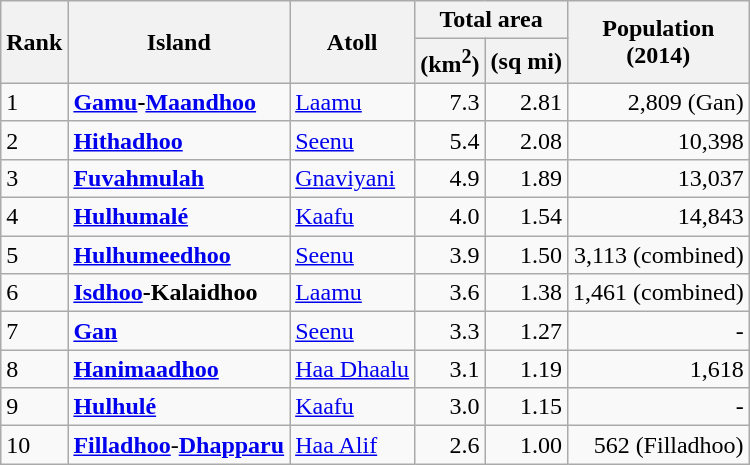<table class="wikitable sortable">
<tr>
<th rowspan=2>Rank</th>
<th rowspan=2>Island</th>
<th rowspan=2>Atoll</th>
<th colspan=2>Total area</th>
<th rowspan=2 data-sort-type=number>Population<br>(2014)</th>
</tr>
<tr>
<th>(km<sup>2</sup>)</th>
<th>(sq mi)</th>
</tr>
<tr>
<td>1</td>
<td><strong><a href='#'>Gamu</a>-<a href='#'>Maandhoo</a></strong></td>
<td><a href='#'>Laamu</a></td>
<td style="text-align:right;" data-sort-value="7010124614687940706">7.3</td>
<td style="text-align:right;" data-sort-value="7010124614687940706">2.81</td>
<td align="right">2,809 (Gan)</td>
</tr>
<tr>
<td>2</td>
<td><strong><a href='#'>Hithadhoo</a></strong></td>
<td><a href='#'>Seenu</a></td>
<td style="text-align:right;" data-sort-value="7009842756231222231">5.4</td>
<td style="text-align:right;" data-sort-value="7010124614687940706">2.08</td>
<td align="right">10,398</td>
</tr>
<tr>
<td>3</td>
<td><strong><a href='#'>Fuvahmulah</a></strong></td>
<td><a href='#'>Gnaviyani</a></td>
<td style="text-align:right;" data-sort-value="7009896679783679426">4.9</td>
<td style="text-align:right;" data-sort-value="7010124614687940706">1.89</td>
<td align="right">13,037</td>
</tr>
<tr>
<td>4</td>
<td><strong><a href='#'>Hulhumalé</a></strong></td>
<td><a href='#'>Kaafu</a></td>
<td style="text-align:right;" data-sort-value="7009507896668436889">4.0</td>
<td style="text-align:right;" data-sort-value="7010124614687940706">1.54</td>
<td align="right">14,843</td>
</tr>
<tr>
<td>5</td>
<td><strong><a href='#'>Hulhumeedhoo</a></strong></td>
<td><a href='#'>Seenu</a></td>
<td style="text-align:right;" data-sort-value="7009226520360129986">3.9</td>
<td style="text-align:right;" data-sort-value="7010124614687940706">1.50</td>
<td align="right">3,113 (combined)</td>
</tr>
<tr>
<td>6</td>
<td><strong><a href='#'>Isdhoo</a>-Kalaidhoo</strong></td>
<td><a href='#'>Laamu</a></td>
<td style="text-align:right;" data-sort-value="7009191969918738104">3.6</td>
<td style="text-align:right;" data-sort-value="7010124614687940706">1.38</td>
<td align="right">1,461 (combined)</td>
</tr>
<tr>
<td>7</td>
<td><strong><a href='#'>Gan</a></strong></td>
<td><a href='#'>Seenu</a></td>
<td style="text-align:right;" data-sort-value="7009185650347748884">3.3</td>
<td style="text-align:right;" data-sort-value="7010124614687940706">1.27</td>
<td align="right">-</td>
</tr>
<tr>
<td>8</td>
<td><a href='#'><strong>Hanimaadhoo</strong></a></td>
<td><a href='#'>Haa Dhaalu</a></td>
<td style="text-align:right;" data-sort-value="7009160786461889658">3.1</td>
<td style="text-align:right;" data-sort-value="7010124614687940706">1.19</td>
<td align="right">1,618</td>
</tr>
<tr>
<td>9</td>
<td><a href='#'><strong>Hulhulé</strong></a></td>
<td><a href='#'>Kaafu</a></td>
<td style="text-align:right;" data-sort-value="7009162521753923584">3.0</td>
<td style="text-align:right;" data-sort-value="7010124614687940706">1.15</td>
<td align="right">-</td>
</tr>
<tr>
<td>10</td>
<td><a href='#'><strong>Filladhoo</strong></a>-<a href='#'><strong>Dhapparu</strong></a></td>
<td><a href='#'>Haa Alif</a></td>
<td style="text-align:right;" data-sort-value="7009134135484234301">2.6</td>
<td style="text-align:right;" data-sort-value="7010124614687940706">1.00</td>
<td align="right">562 (Filladhoo)</td>
</tr>
</table>
